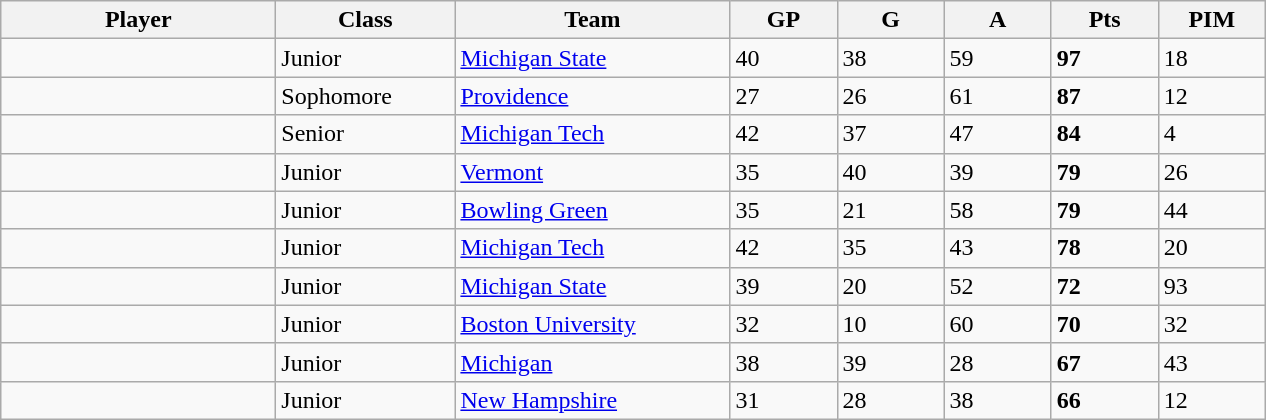<table class="wikitable sortable">
<tr>
<th style="width: 11em;">Player</th>
<th style="width: 7em;">Class</th>
<th style="width: 11em;">Team</th>
<th style="width: 4em;">GP</th>
<th style="width: 4em;">G</th>
<th style="width: 4em;">A</th>
<th style="width: 4em;">Pts</th>
<th style="width: 4em;">PIM</th>
</tr>
<tr>
<td></td>
<td>Junior</td>
<td><a href='#'>Michigan State</a></td>
<td>40</td>
<td>38</td>
<td>59</td>
<td><strong>97</strong></td>
<td>18</td>
</tr>
<tr>
<td></td>
<td>Sophomore</td>
<td><a href='#'>Providence</a></td>
<td>27</td>
<td>26</td>
<td>61</td>
<td><strong>87</strong></td>
<td>12</td>
</tr>
<tr>
<td></td>
<td>Senior</td>
<td><a href='#'>Michigan Tech</a></td>
<td>42</td>
<td>37</td>
<td>47</td>
<td><strong>84</strong></td>
<td>4</td>
</tr>
<tr>
<td></td>
<td>Junior</td>
<td><a href='#'>Vermont</a></td>
<td>35</td>
<td>40</td>
<td>39</td>
<td><strong>79</strong></td>
<td>26</td>
</tr>
<tr>
<td></td>
<td>Junior</td>
<td><a href='#'>Bowling Green</a></td>
<td>35</td>
<td>21</td>
<td>58</td>
<td><strong>79</strong></td>
<td>44</td>
</tr>
<tr>
<td></td>
<td>Junior</td>
<td><a href='#'>Michigan Tech</a></td>
<td>42</td>
<td>35</td>
<td>43</td>
<td><strong>78</strong></td>
<td>20</td>
</tr>
<tr>
<td></td>
<td>Junior</td>
<td><a href='#'>Michigan State</a></td>
<td>39</td>
<td>20</td>
<td>52</td>
<td><strong>72</strong></td>
<td>93</td>
</tr>
<tr>
<td></td>
<td>Junior</td>
<td><a href='#'>Boston University</a></td>
<td>32</td>
<td>10</td>
<td>60</td>
<td><strong>70</strong></td>
<td>32</td>
</tr>
<tr>
<td></td>
<td>Junior</td>
<td><a href='#'>Michigan</a></td>
<td>38</td>
<td>39</td>
<td>28</td>
<td><strong>67</strong></td>
<td>43</td>
</tr>
<tr>
<td></td>
<td>Junior</td>
<td><a href='#'>New Hampshire</a></td>
<td>31</td>
<td>28</td>
<td>38</td>
<td><strong>66</strong></td>
<td>12</td>
</tr>
</table>
